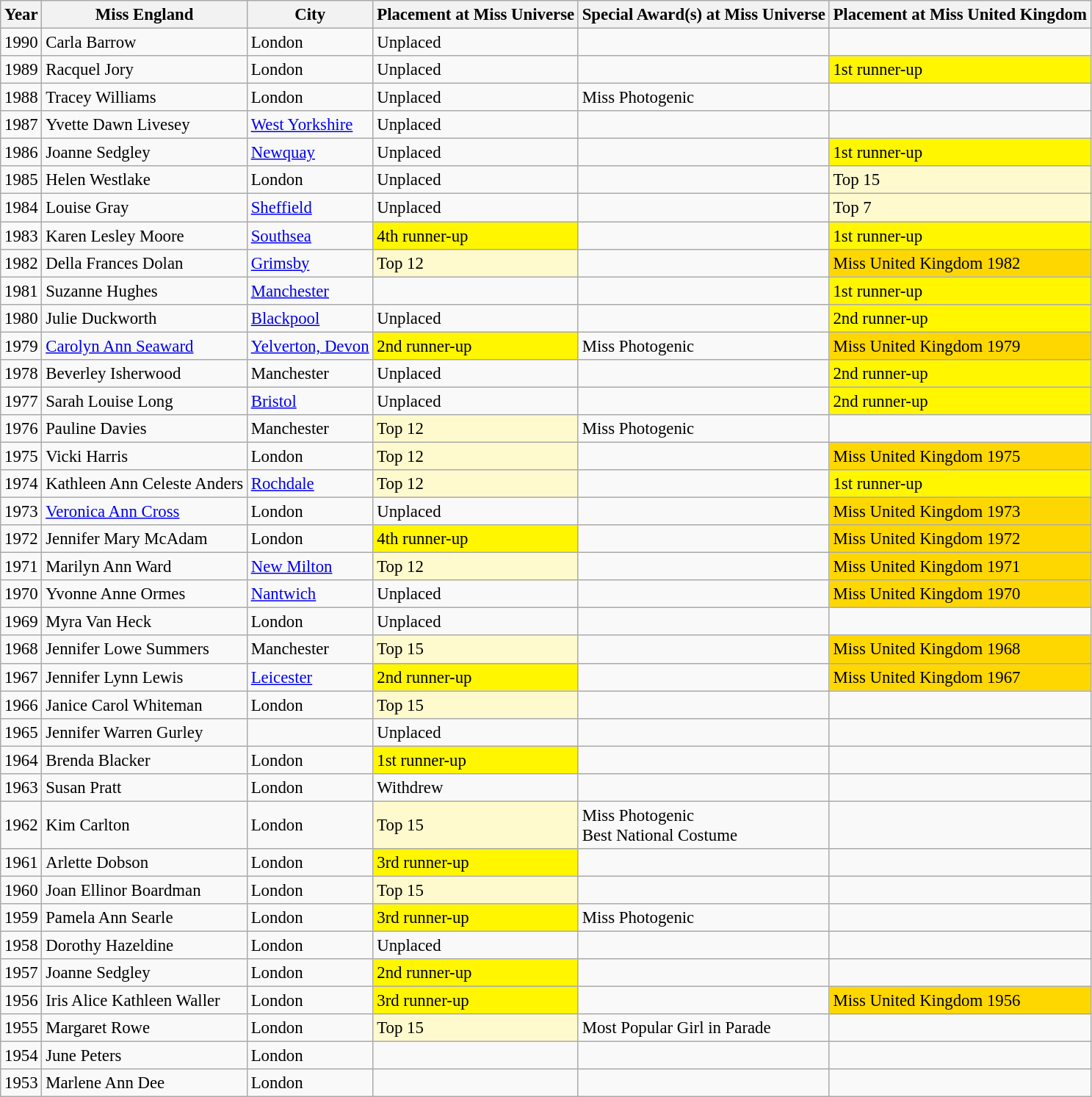<table class="wikitable sortable" style="font-size:95%;">
<tr>
<th>Year</th>
<th>Miss England</th>
<th>City</th>
<th>Placement at Miss Universe</th>
<th>Special Award(s) at Miss Universe</th>
<th>Placement at Miss United Kingdom</th>
</tr>
<tr>
<td>1990</td>
<td>Carla Barrow</td>
<td>London</td>
<td>Unplaced</td>
<td></td>
<td></td>
</tr>
<tr>
<td>1989</td>
<td>Racquel Jory</td>
<td>London</td>
<td>Unplaced</td>
<td></td>
<td bgcolor=#FFFF66;">1st runner-up</td>
</tr>
<tr>
<td>1988</td>
<td>Tracey Williams</td>
<td>London</td>
<td>Unplaced</td>
<td>Miss Photogenic</td>
<td></td>
</tr>
<tr>
<td>1987</td>
<td>Yvette Dawn Livesey</td>
<td><a href='#'>West Yorkshire</a></td>
<td>Unplaced</td>
<td></td>
<td></td>
</tr>
<tr>
<td>1986</td>
<td>Joanne Sedgley</td>
<td><a href='#'>Newquay</a></td>
<td>Unplaced</td>
<td></td>
<td bgcolor=#FFFF66;">1st runner-up</td>
</tr>
<tr>
<td>1985</td>
<td>Helen Westlake</td>
<td>London</td>
<td>Unplaced</td>
<td></td>
<td bgcolor="#FFFACD">Top 15</td>
</tr>
<tr>
<td>1984</td>
<td>Louise Gray</td>
<td><a href='#'>Sheffield</a></td>
<td>Unplaced</td>
<td></td>
<td bgcolor="#FFFACD">Top 7</td>
</tr>
<tr>
<td>1983</td>
<td>Karen Lesley Moore</td>
<td><a href='#'>Southsea</a></td>
<td bgcolor=#FFFF66;">4th runner-up</td>
<td></td>
<td bgcolor=#FFFF66;">1st runner-up</td>
</tr>
<tr>
<td>1982</td>
<td>Della Frances Dolan</td>
<td><a href='#'>Grimsby</a></td>
<td bgcolor="#FFFACD">Top 12</td>
<td></td>
<td bgcolor="gold">Miss United Kingdom 1982</td>
</tr>
<tr>
<td>1981</td>
<td>Suzanne Hughes</td>
<td><a href='#'>Manchester</a></td>
<td></td>
<td></td>
<td bgcolor=#FFFF66;">1st runner-up</td>
</tr>
<tr>
<td>1980</td>
<td>Julie Duckworth</td>
<td><a href='#'>Blackpool</a></td>
<td>Unplaced</td>
<td></td>
<td bgcolor=#FFFF66;">2nd runner-up</td>
</tr>
<tr>
<td>1979</td>
<td><a href='#'>Carolyn Ann Seaward</a></td>
<td><a href='#'>Yelverton, Devon</a></td>
<td bgcolor=#FFFF66;">2nd runner-up</td>
<td>Miss Photogenic</td>
<td bgcolor="gold">Miss United Kingdom 1979</td>
</tr>
<tr>
<td>1978</td>
<td>Beverley Isherwood</td>
<td>Manchester</td>
<td>Unplaced</td>
<td></td>
<td bgcolor=#FFFF66;">2nd runner-up</td>
</tr>
<tr>
<td>1977</td>
<td>Sarah Louise Long</td>
<td><a href='#'>Bristol</a></td>
<td>Unplaced</td>
<td></td>
<td bgcolor=#FFFF66;">2nd runner-up</td>
</tr>
<tr>
<td>1976</td>
<td>Pauline Davies</td>
<td>Manchester</td>
<td bgcolor="#FFFACD">Top 12</td>
<td>Miss Photogenic</td>
<td></td>
</tr>
<tr>
<td>1975</td>
<td>Vicki Harris</td>
<td>London</td>
<td bgcolor="#FFFACD">Top 12</td>
<td></td>
<td bgcolor="gold">Miss United Kingdom 1975</td>
</tr>
<tr>
<td>1974</td>
<td>Kathleen Ann Celeste Anders</td>
<td><a href='#'>Rochdale</a></td>
<td bgcolor="#FFFACD">Top 12</td>
<td></td>
<td bgcolor=#FFFF66;">1st runner-up</td>
</tr>
<tr>
<td>1973</td>
<td><a href='#'>Veronica Ann Cross</a></td>
<td>London</td>
<td>Unplaced</td>
<td></td>
<td bgcolor="gold">Miss United Kingdom 1973</td>
</tr>
<tr>
<td>1972</td>
<td>Jennifer Mary McAdam</td>
<td>London</td>
<td bgcolor=#FFFF66;">4th runner-up</td>
<td></td>
<td bgcolor="gold">Miss United Kingdom 1972</td>
</tr>
<tr>
<td>1971</td>
<td>Marilyn Ann Ward</td>
<td><a href='#'>New Milton</a></td>
<td bgcolor="#FFFACD">Top 12</td>
<td></td>
<td bgcolor="gold">Miss United Kingdom 1971</td>
</tr>
<tr>
<td>1970</td>
<td>Yvonne Anne Ormes</td>
<td><a href='#'>Nantwich</a></td>
<td>Unplaced</td>
<td></td>
<td bgcolor="gold">Miss United Kingdom 1970</td>
</tr>
<tr>
<td>1969</td>
<td>Myra Van Heck</td>
<td>London</td>
<td>Unplaced</td>
<td></td>
<td></td>
</tr>
<tr>
<td>1968</td>
<td>Jennifer Lowe Summers</td>
<td>Manchester</td>
<td bgcolor="#FFFACD">Top 15</td>
<td></td>
<td bgcolor="gold">Miss United Kingdom 1968</td>
</tr>
<tr>
<td>1967</td>
<td>Jennifer Lynn Lewis</td>
<td><a href='#'>Leicester</a></td>
<td bgcolor=#FFFF66;">2nd runner-up</td>
<td></td>
<td bgcolor="gold">Miss United Kingdom 1967</td>
</tr>
<tr>
<td>1966</td>
<td>Janice Carol Whiteman</td>
<td>London</td>
<td bgcolor="#FFFACD">Top 15</td>
<td></td>
<td></td>
</tr>
<tr>
<td>1965</td>
<td>Jennifer Warren Gurley</td>
<td></td>
<td>Unplaced</td>
<td></td>
<td></td>
</tr>
<tr>
<td>1964</td>
<td>Brenda Blacker</td>
<td>London</td>
<td bgcolor=#FFFF66;">1st runner-up</td>
<td></td>
<td></td>
</tr>
<tr>
<td>1963</td>
<td>Susan Pratt</td>
<td>London</td>
<td>Withdrew</td>
<td></td>
<td></td>
</tr>
<tr>
<td>1962</td>
<td>Kim Carlton</td>
<td>London</td>
<td bgcolor="#FFFACD">Top 15</td>
<td>Miss Photogenic<br>Best National Costume</td>
<td></td>
</tr>
<tr>
<td>1961</td>
<td>Arlette Dobson</td>
<td>London</td>
<td bgcolor=#FFFF66;">3rd runner-up</td>
<td></td>
<td></td>
</tr>
<tr>
<td>1960</td>
<td>Joan Ellinor Boardman</td>
<td>London</td>
<td bgcolor="#FFFACD">Top 15</td>
<td></td>
<td></td>
</tr>
<tr>
<td>1959</td>
<td>Pamela Ann Searle</td>
<td>London</td>
<td bgcolor=#FFFF66;">3rd runner-up</td>
<td>Miss Photogenic</td>
<td></td>
</tr>
<tr>
<td>1958</td>
<td>Dorothy Hazeldine</td>
<td>London</td>
<td>Unplaced</td>
<td></td>
<td></td>
</tr>
<tr>
<td>1957</td>
<td>Joanne Sedgley</td>
<td>London</td>
<td bgcolor=#FFFF66;">2nd runner-up</td>
<td></td>
<td></td>
</tr>
<tr>
<td>1956</td>
<td>Iris Alice Kathleen Waller</td>
<td>London</td>
<td bgcolor=#FFFF66;">3rd runner-up</td>
<td></td>
<td bgcolor="gold">Miss United Kingdom 1956</td>
</tr>
<tr>
<td>1955</td>
<td>Margaret Rowe</td>
<td>London</td>
<td bgcolor="#FFFACD">Top 15</td>
<td>Most Popular Girl in Parade</td>
<td></td>
</tr>
<tr>
<td>1954</td>
<td>June Peters</td>
<td>London</td>
<td></td>
<td></td>
<td></td>
</tr>
<tr>
<td>1953</td>
<td>Marlene Ann Dee</td>
<td>London</td>
<td></td>
<td></td>
<td></td>
</tr>
</table>
